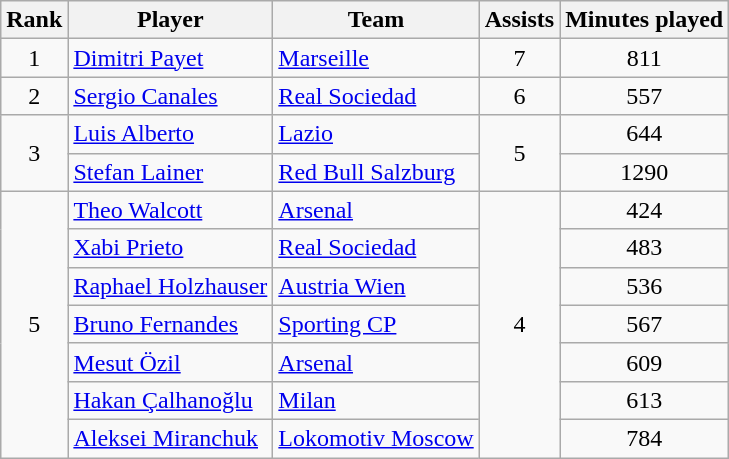<table class="wikitable" style="text-align:center">
<tr>
<th>Rank</th>
<th>Player</th>
<th>Team</th>
<th>Assists</th>
<th>Minutes played</th>
</tr>
<tr>
<td>1</td>
<td align=left> <a href='#'>Dimitri Payet</a></td>
<td align=left> <a href='#'>Marseille</a></td>
<td>7</td>
<td>811</td>
</tr>
<tr>
<td>2</td>
<td align=left> <a href='#'>Sergio Canales</a></td>
<td align=left> <a href='#'>Real Sociedad</a></td>
<td>6</td>
<td>557</td>
</tr>
<tr>
<td rowspan=2>3</td>
<td align=left> <a href='#'>Luis Alberto</a></td>
<td align=left> <a href='#'>Lazio</a></td>
<td rowspan=2>5</td>
<td>644</td>
</tr>
<tr>
<td align=left> <a href='#'>Stefan Lainer</a></td>
<td align=left> <a href='#'>Red Bull Salzburg</a></td>
<td>1290</td>
</tr>
<tr>
<td rowspan=7>5</td>
<td align=left> <a href='#'>Theo Walcott</a></td>
<td align=left> <a href='#'>Arsenal</a></td>
<td rowspan=7>4</td>
<td>424</td>
</tr>
<tr>
<td align=left> <a href='#'>Xabi Prieto</a></td>
<td align=left> <a href='#'>Real Sociedad</a></td>
<td>483</td>
</tr>
<tr>
<td align=left> <a href='#'>Raphael Holzhauser</a></td>
<td align=left> <a href='#'>Austria Wien</a></td>
<td>536</td>
</tr>
<tr>
<td align=left> <a href='#'>Bruno Fernandes</a></td>
<td align=left> <a href='#'>Sporting CP</a></td>
<td>567</td>
</tr>
<tr>
<td align=left> <a href='#'>Mesut Özil</a></td>
<td align=left> <a href='#'>Arsenal</a></td>
<td>609</td>
</tr>
<tr>
<td align=left> <a href='#'>Hakan Çalhanoğlu</a></td>
<td align=left> <a href='#'>Milan</a></td>
<td>613</td>
</tr>
<tr>
<td align=left> <a href='#'>Aleksei Miranchuk</a></td>
<td align=left> <a href='#'>Lokomotiv Moscow</a></td>
<td>784</td>
</tr>
</table>
